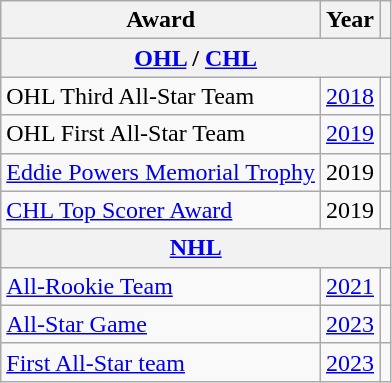<table class="wikitable">
<tr>
<th>Award</th>
<th>Year</th>
<th></th>
</tr>
<tr>
<th colspan="3"><a href='#'>OHL</a> / <a href='#'>CHL</a></th>
</tr>
<tr>
<td>OHL Third All-Star Team</td>
<td><a href='#'>2018</a></td>
<td></td>
</tr>
<tr>
<td>OHL First All-Star Team</td>
<td><a href='#'>2019</a></td>
<td></td>
</tr>
<tr>
<td><a href='#'>Eddie Powers Memorial Trophy</a></td>
<td>2019</td>
<td></td>
</tr>
<tr>
<td><a href='#'>CHL Top Scorer Award</a></td>
<td>2019</td>
<td></td>
</tr>
<tr>
<th colspan="3"><a href='#'>NHL</a></th>
</tr>
<tr>
<td><a href='#'>All-Rookie Team</a></td>
<td><a href='#'>2021</a></td>
<td></td>
</tr>
<tr>
<td><a href='#'>All-Star Game</a></td>
<td><a href='#'>2023</a></td>
<td></td>
</tr>
<tr>
<td><a href='#'>First All-Star team</a></td>
<td><a href='#'>2023</a></td>
<td></td>
</tr>
</table>
